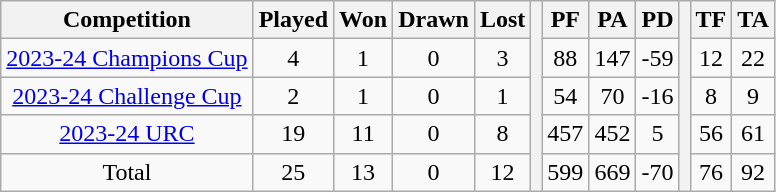<table class="wikitable">
<tr>
<th>Competition</th>
<th>Played</th>
<th>Won</th>
<th>Drawn</th>
<th>Lost</th>
<th rowspan="5"></th>
<th>PF</th>
<th>PA</th>
<th>PD</th>
<th rowspan="5"></th>
<th>TF</th>
<th>TA</th>
</tr>
<tr align=center>
<td><a href='#'>2023-24 Champions Cup</a></td>
<td>4</td>
<td>1</td>
<td>0</td>
<td>3</td>
<td>88</td>
<td>147</td>
<td>-59</td>
<td>12</td>
<td>22</td>
</tr>
<tr align=center>
<td><a href='#'>2023-24 Challenge Cup</a></td>
<td>2</td>
<td>1</td>
<td>0</td>
<td>1</td>
<td>54</td>
<td>70</td>
<td>-16</td>
<td>8</td>
<td>9</td>
</tr>
<tr align=center>
<td><a href='#'>2023-24 URC</a></td>
<td>19</td>
<td>11</td>
<td>0</td>
<td>8</td>
<td>457</td>
<td>452</td>
<td>5</td>
<td>56</td>
<td>61</td>
</tr>
<tr align=center>
<td>Total</td>
<td>25</td>
<td>13</td>
<td>0</td>
<td>12</td>
<td>599</td>
<td>669</td>
<td>-70</td>
<td>76</td>
<td>92</td>
</tr>
</table>
